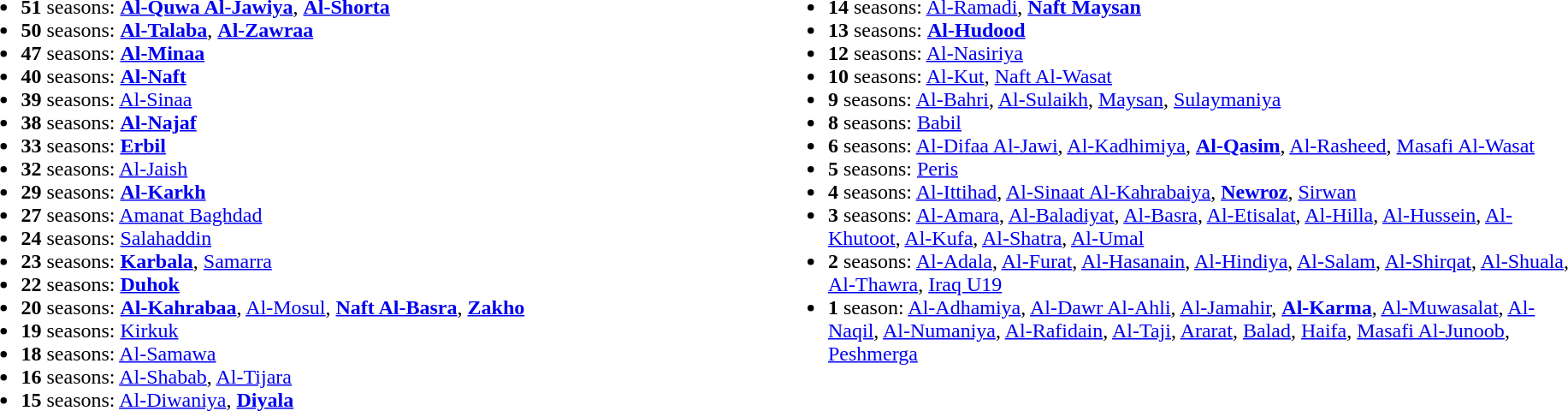<table>
<tr>
<td valign="top"></td>
<td style="width:50%; vertical-align:top;"><br><ul><li><strong>51</strong> seasons: <strong><a href='#'>Al-Quwa Al-Jawiya</a></strong>, <strong><a href='#'>Al-Shorta</a></strong></li><li><strong>50</strong> seasons: <strong><a href='#'>Al-Talaba</a></strong>, <strong><a href='#'>Al-Zawraa</a></strong></li><li><strong>47</strong> seasons: <strong><a href='#'>Al-Minaa</a></strong></li><li><strong>40</strong> seasons: <strong><a href='#'>Al-Naft</a></strong></li><li><strong>39</strong> seasons: <a href='#'>Al-Sinaa</a></li><li><strong>38</strong> seasons: <strong><a href='#'>Al-Najaf</a></strong></li><li><strong>33</strong> seasons: <strong><a href='#'>Erbil</a></strong></li><li><strong>32</strong> seasons: <a href='#'>Al-Jaish</a></li><li><strong>29</strong> seasons: <strong><a href='#'>Al-Karkh</a></strong></li><li><strong>27</strong> seasons: <a href='#'>Amanat Baghdad</a></li><li><strong>24</strong> seasons: <a href='#'>Salahaddin</a></li><li><strong>23</strong> seasons: <strong><a href='#'>Karbala</a></strong>, <a href='#'>Samarra</a></li><li><strong>22</strong> seasons: <strong><a href='#'>Duhok</a></strong></li><li><strong>20</strong> seasons: <strong><a href='#'>Al-Kahrabaa</a></strong>, <a href='#'>Al-Mosul</a>, <strong><a href='#'>Naft Al-Basra</a></strong>, <strong><a href='#'>Zakho</a></strong></li><li><strong>19</strong> seasons: <a href='#'>Kirkuk</a></li><li><strong>18</strong> seasons: <a href='#'>Al-Samawa</a></li><li><strong>16</strong> seasons: <a href='#'>Al-Shabab</a>, <a href='#'>Al-Tijara</a></li><li><strong>15</strong> seasons: <a href='#'>Al-Diwaniya</a>, <strong><a href='#'>Diyala</a></strong></li></ul></td>
<td style="width:50%; vertical-align:top;"><br><ul><li><strong>14</strong> seasons: <a href='#'>Al-Ramadi</a>, <strong><a href='#'>Naft Maysan</a></strong></li><li><strong>13</strong> seasons: <strong><a href='#'>Al-Hudood</a></strong></li><li><strong>12</strong> seasons: <a href='#'>Al-Nasiriya</a></li><li><strong>10</strong> seasons: <a href='#'>Al-Kut</a>, <a href='#'>Naft Al-Wasat</a></li><li><strong>9</strong> seasons: <a href='#'>Al-Bahri</a>, <a href='#'>Al-Sulaikh</a>, <a href='#'>Maysan</a>, <a href='#'>Sulaymaniya</a></li><li><strong>8</strong> seasons: <a href='#'>Babil</a></li><li><strong>6</strong> seasons: <a href='#'>Al-Difaa Al-Jawi</a>, <a href='#'>Al-Kadhimiya</a>, <strong><a href='#'>Al-Qasim</a></strong>, <a href='#'>Al-Rasheed</a>, <a href='#'>Masafi Al-Wasat</a></li><li><strong>5</strong> seasons: <a href='#'>Peris</a></li><li><strong>4</strong> seasons: <a href='#'>Al-Ittihad</a>, <a href='#'>Al-Sinaat Al-Kahrabaiya</a>, <strong><a href='#'>Newroz</a></strong>, <a href='#'>Sirwan</a></li><li><strong>3</strong> seasons: <a href='#'>Al-Amara</a>, <a href='#'>Al-Baladiyat</a>, <a href='#'>Al-Basra</a>, <a href='#'>Al-Etisalat</a>, <a href='#'>Al-Hilla</a>, <a href='#'>Al-Hussein</a>, <a href='#'>Al-Khutoot</a>, <a href='#'>Al-Kufa</a>, <a href='#'>Al-Shatra</a>, <a href='#'>Al-Umal</a></li><li><strong>2</strong> seasons: <a href='#'>Al-Adala</a>, <a href='#'>Al-Furat</a>, <a href='#'>Al-Hasanain</a>, <a href='#'>Al-Hindiya</a>, <a href='#'>Al-Salam</a>, <a href='#'>Al-Shirqat</a>, <a href='#'>Al-Shuala</a>, <a href='#'>Al-Thawra</a>, <a href='#'>Iraq U19</a></li><li><strong>1</strong> season: <a href='#'>Al-Adhamiya</a>, <a href='#'>Al-Dawr Al-Ahli</a>, <a href='#'>Al-Jamahir</a>, <strong><a href='#'>Al-Karma</a></strong>, <a href='#'>Al-Muwasalat</a>, <a href='#'>Al-Naqil</a>, <a href='#'>Al-Numaniya</a>, <a href='#'>Al-Rafidain</a>, <a href='#'>Al-Taji</a>, <a href='#'>Ararat</a>, <a href='#'>Balad</a>, <a href='#'>Haifa</a>, <a href='#'>Masafi Al-Junoob</a>, <a href='#'>Peshmerga</a></li></ul></td>
</tr>
</table>
